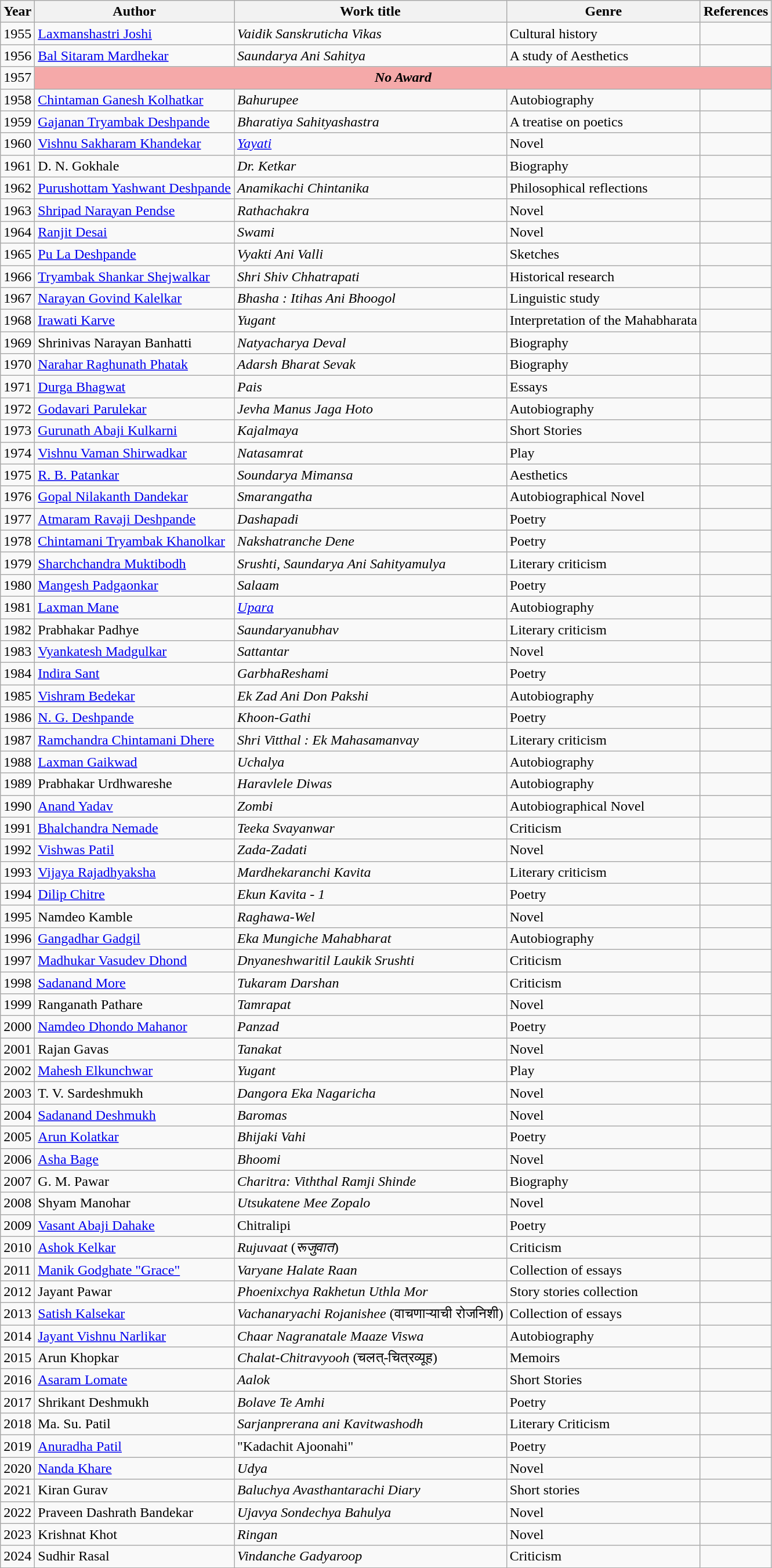<table class="wikitable sortable">
<tr>
<th>Year</th>
<th>Author</th>
<th>Work title</th>
<th>Genre</th>
<th class=unsortable>References</th>
</tr>
<tr>
<td>1955</td>
<td><a href='#'>Laxmanshastri Joshi</a></td>
<td><em>Vaidik Sanskruticha Vikas</em></td>
<td>Cultural history</td>
<td></td>
</tr>
<tr>
<td>1956</td>
<td><a href='#'>Bal Sitaram Mardhekar</a></td>
<td><em>Saundarya Ani Sahitya</em></td>
<td>A study of Aesthetics</td>
<td></td>
</tr>
<tr>
<td>1957</td>
<td style="background:#f5a9a9; text-align:center;" colspan=4><strong><em>No Award</em></strong></td>
</tr>
<tr>
<td>1958</td>
<td><a href='#'>Chintaman Ganesh Kolhatkar</a></td>
<td><em>Bahurupee</em></td>
<td>Autobiography</td>
<td></td>
</tr>
<tr>
<td>1959</td>
<td><a href='#'>Gajanan Tryambak Deshpande</a></td>
<td><em>Bharatiya Sahityashastra</em></td>
<td>A treatise on poetics</td>
<td></td>
</tr>
<tr>
<td>1960</td>
<td><a href='#'>Vishnu Sakharam Khandekar</a></td>
<td><em><a href='#'>Yayati</a></em></td>
<td>Novel</td>
<td></td>
</tr>
<tr>
<td>1961</td>
<td>D. N. Gokhale</td>
<td><em>Dr. Ketkar</em></td>
<td>Biography</td>
<td></td>
</tr>
<tr>
<td>1962</td>
<td><a href='#'>Purushottam Yashwant Deshpande</a></td>
<td><em>Anamikachi Chintanika</em></td>
<td>Philosophical reflections</td>
<td></td>
</tr>
<tr>
<td>1963</td>
<td><a href='#'>Shripad Narayan Pendse</a></td>
<td><em>Rathachakra</em></td>
<td>Novel</td>
<td></td>
</tr>
<tr>
<td>1964</td>
<td><a href='#'>Ranjit Desai</a></td>
<td><em>Swami</em></td>
<td>Novel</td>
<td></td>
</tr>
<tr>
<td>1965</td>
<td><a href='#'>Pu La Deshpande</a></td>
<td><em>Vyakti Ani Valli</em></td>
<td>Sketches</td>
<td></td>
</tr>
<tr>
<td>1966</td>
<td><a href='#'>Tryambak Shankar Shejwalkar</a></td>
<td><em>Shri Shiv Chhatrapati</em></td>
<td>Historical research</td>
<td></td>
</tr>
<tr>
<td>1967</td>
<td><a href='#'>Narayan Govind Kalelkar</a></td>
<td><em>Bhasha : Itihas Ani Bhoogol</em></td>
<td>Linguistic study</td>
<td></td>
</tr>
<tr>
<td>1968</td>
<td><a href='#'>Irawati Karve</a></td>
<td><em>Yugant</em></td>
<td>Interpretation of the Mahabharata</td>
<td></td>
</tr>
<tr>
<td>1969</td>
<td>Shrinivas Narayan Banhatti</td>
<td><em>Natyacharya Deval</em></td>
<td>Biography</td>
<td></td>
</tr>
<tr>
<td>1970</td>
<td><a href='#'>Narahar Raghunath Phatak</a></td>
<td><em>Adarsh Bharat Sevak</em></td>
<td>Biography</td>
<td></td>
</tr>
<tr>
<td>1971</td>
<td><a href='#'>Durga Bhagwat</a></td>
<td><em>Pais</em></td>
<td>Essays</td>
<td></td>
</tr>
<tr>
<td>1972</td>
<td><a href='#'>Godavari Parulekar</a></td>
<td><em>Jevha Manus Jaga Hoto</em></td>
<td>Autobiography</td>
<td></td>
</tr>
<tr>
<td>1973</td>
<td><a href='#'>Gurunath Abaji Kulkarni</a></td>
<td><em>Kajalmaya</em></td>
<td>Short Stories</td>
<td></td>
</tr>
<tr>
<td>1974</td>
<td><a href='#'>Vishnu Vaman Shirwadkar</a></td>
<td><em>Natasamrat</em></td>
<td>Play</td>
<td></td>
</tr>
<tr>
<td>1975</td>
<td><a href='#'>R. B. Patankar</a></td>
<td><em>Soundarya Mimansa</em></td>
<td>Aesthetics</td>
<td></td>
</tr>
<tr>
<td>1976</td>
<td><a href='#'>Gopal Nilakanth Dandekar</a></td>
<td><em>Smarangatha</em></td>
<td>Autobiographical Novel</td>
<td></td>
</tr>
<tr>
<td>1977</td>
<td><a href='#'>Atmaram Ravaji Deshpande</a></td>
<td><em>Dashapadi</em></td>
<td>Poetry</td>
<td></td>
</tr>
<tr>
<td>1978</td>
<td><a href='#'>Chintamani Tryambak Khanolkar</a></td>
<td><em>Nakshatranche Dene</em></td>
<td>Poetry</td>
<td></td>
</tr>
<tr>
<td>1979</td>
<td><a href='#'>Sharchchandra Muktibodh</a></td>
<td><em>Srushti, Saundarya Ani Sahityamulya</em></td>
<td>Literary criticism</td>
<td></td>
</tr>
<tr>
<td>1980</td>
<td><a href='#'>Mangesh Padgaonkar</a></td>
<td><em>Salaam</em></td>
<td>Poetry</td>
<td></td>
</tr>
<tr>
<td>1981</td>
<td><a href='#'>Laxman Mane</a></td>
<td><em><a href='#'>Upara</a></em></td>
<td>Autobiography</td>
<td></td>
</tr>
<tr>
<td>1982</td>
<td>Prabhakar Padhye</td>
<td><em>Saundaryanubhav</em></td>
<td>Literary criticism</td>
<td></td>
</tr>
<tr>
<td>1983</td>
<td><a href='#'>Vyankatesh Madgulkar</a></td>
<td><em>Sattantar</em></td>
<td>Novel</td>
<td></td>
</tr>
<tr>
<td>1984</td>
<td><a href='#'>Indira Sant</a></td>
<td><em>GarbhaReshami</em></td>
<td>Poetry</td>
<td></td>
</tr>
<tr>
<td>1985</td>
<td><a href='#'>Vishram Bedekar</a></td>
<td><em>Ek Zad Ani Don Pakshi</em></td>
<td>Autobiography</td>
<td></td>
</tr>
<tr>
<td>1986</td>
<td><a href='#'>N. G. Deshpande</a></td>
<td><em>Khoon-Gathi</em></td>
<td>Poetry</td>
<td></td>
</tr>
<tr>
<td>1987</td>
<td><a href='#'>Ramchandra Chintamani Dhere</a></td>
<td><em>Shri Vitthal : Ek Mahasamanvay</em></td>
<td>Literary criticism</td>
<td></td>
</tr>
<tr>
<td>1988</td>
<td><a href='#'>Laxman Gaikwad</a></td>
<td><em>Uchalya</em></td>
<td>Autobiography</td>
<td></td>
</tr>
<tr>
<td>1989</td>
<td>Prabhakar Urdhwareshe</td>
<td><em>Haravlele Diwas</em></td>
<td>Autobiography</td>
<td></td>
</tr>
<tr>
<td>1990</td>
<td><a href='#'>Anand Yadav</a></td>
<td><em>Zombi</em></td>
<td>Autobiographical Novel</td>
<td></td>
</tr>
<tr>
<td>1991</td>
<td><a href='#'>Bhalchandra Nemade</a></td>
<td><em>Teeka Svayanwar</em></td>
<td>Criticism</td>
<td></td>
</tr>
<tr>
<td>1992</td>
<td><a href='#'>Vishwas Patil</a></td>
<td><em>Zada-Zadati</em></td>
<td>Novel</td>
<td></td>
</tr>
<tr>
<td>1993</td>
<td><a href='#'>Vijaya Rajadhyaksha</a></td>
<td><em>Mardhekaranchi Kavita</em></td>
<td>Literary criticism</td>
<td></td>
</tr>
<tr>
<td>1994</td>
<td><a href='#'>Dilip Chitre</a></td>
<td><em>Ekun Kavita - 1</em></td>
<td>Poetry</td>
<td></td>
</tr>
<tr>
<td>1995</td>
<td>Namdeo Kamble</td>
<td><em>Raghawa-Wel</em></td>
<td>Novel</td>
<td></td>
</tr>
<tr>
<td>1996</td>
<td><a href='#'>Gangadhar Gadgil</a></td>
<td><em>Eka Mungiche Mahabharat</em></td>
<td>Autobiography</td>
<td></td>
</tr>
<tr>
<td>1997</td>
<td><a href='#'>Madhukar Vasudev Dhond</a></td>
<td><em>Dnyaneshwaritil Laukik Srushti</em></td>
<td>Criticism</td>
<td></td>
</tr>
<tr>
<td>1998</td>
<td><a href='#'>Sadanand More</a></td>
<td><em>Tukaram Darshan</em></td>
<td>Criticism</td>
<td></td>
</tr>
<tr>
<td>1999</td>
<td>Ranganath Pathare</td>
<td><em>Tamrapat</em></td>
<td>Novel</td>
<td></td>
</tr>
<tr>
<td>2000</td>
<td><a href='#'>Namdeo Dhondo Mahanor</a></td>
<td><em>Panzad</em></td>
<td>Poetry</td>
<td></td>
</tr>
<tr>
<td>2001</td>
<td>Rajan Gavas</td>
<td><em>Tanakat</em></td>
<td>Novel</td>
<td></td>
</tr>
<tr>
<td>2002</td>
<td><a href='#'>Mahesh Elkunchwar</a></td>
<td><em>Yugant</em></td>
<td>Play</td>
<td></td>
</tr>
<tr>
<td>2003</td>
<td>T. V. Sardeshmukh</td>
<td><em>Dangora Eka Nagaricha</em></td>
<td>Novel</td>
<td></td>
</tr>
<tr>
<td>2004</td>
<td><a href='#'>Sadanand Deshmukh</a></td>
<td><em>Baromas</em></td>
<td>Novel</td>
<td></td>
</tr>
<tr>
<td>2005</td>
<td><a href='#'>Arun Kolatkar</a></td>
<td><em>Bhijaki Vahi</em></td>
<td>Poetry</td>
<td></td>
</tr>
<tr>
<td>2006</td>
<td><a href='#'>Asha Bage</a></td>
<td><em>Bhoomi</em></td>
<td>Novel</td>
<td></td>
</tr>
<tr>
<td>2007</td>
<td>G. M. Pawar</td>
<td><em>Charitra: Viththal Ramji Shinde</em></td>
<td>Biography</td>
<td></td>
</tr>
<tr>
<td>2008</td>
<td>Shyam Manohar</td>
<td><em>Utsukatene Mee Zopalo</em></td>
<td>Novel</td>
<td></td>
</tr>
<tr>
<td>2009</td>
<td><a href='#'>Vasant Abaji Dahake</a></td>
<td>Chitralipi</td>
<td>Poetry</td>
<td></td>
</tr>
<tr>
<td>2010</td>
<td><a href='#'>Ashok Kelkar</a></td>
<td><em>Rujuvaat</em> (<em>रूजुवात</em>)</td>
<td>Criticism</td>
<td></td>
</tr>
<tr>
<td>2011</td>
<td><a href='#'>Manik Godghate "Grace"</a></td>
<td><em>Varyane Halate Raan</em></td>
<td>Collection of essays</td>
<td></td>
</tr>
<tr>
<td>2012</td>
<td>Jayant Pawar</td>
<td><em>Phoenixchya Rakhetun Uthla Mor</em></td>
<td>Story stories collection</td>
<td></td>
</tr>
<tr>
<td>2013</td>
<td><a href='#'>Satish Kalsekar</a></td>
<td><em>Vachanaryachi Rojanishee</em> (वाचणाऱ्याची रोजनिशी)</td>
<td>Collection of essays</td>
<td></td>
</tr>
<tr>
<td>2014</td>
<td><a href='#'>Jayant Vishnu Narlikar</a></td>
<td><em>Chaar Nagranatale Maaze Viswa</em></td>
<td>Autobiography</td>
<td></td>
</tr>
<tr>
<td>2015</td>
<td>Arun Khopkar</td>
<td><em>Chalat-Chitravyooh</em> (चलत्-चित्रव्यूह)</td>
<td>Memoirs</td>
<td></td>
</tr>
<tr>
<td>2016</td>
<td><a href='#'>Asaram Lomate</a></td>
<td><em>Aalok</em></td>
<td>Short Stories</td>
<td></td>
</tr>
<tr>
<td>2017</td>
<td>Shrikant Deshmukh</td>
<td><em>Bolave Te Amhi</em></td>
<td>Poetry</td>
<td></td>
</tr>
<tr>
<td>2018</td>
<td>Ma. Su. Patil</td>
<td><em>Sarjanprerana ani Kavitwashodh</em></td>
<td>Literary Criticism</td>
<td></td>
</tr>
<tr>
<td>2019</td>
<td><a href='#'>Anuradha Patil</a></td>
<td>"Kadachit Ajoonahi"</td>
<td>Poetry</td>
<td></td>
</tr>
<tr>
<td>2020</td>
<td><a href='#'>Nanda Khare</a></td>
<td><em>Udya</em></td>
<td>Novel</td>
<td></td>
</tr>
<tr>
<td>2021</td>
<td>Kiran Gurav</td>
<td><em>Baluchya Avasthantarachi Diary</em></td>
<td>Short stories</td>
<td></td>
</tr>
<tr>
<td>2022</td>
<td>Praveen Dashrath Bandekar</td>
<td><em>Ujavya Sondechya Bahulya</em></td>
<td>Novel</td>
<td></td>
</tr>
<tr>
<td>2023</td>
<td>Krishnat Khot</td>
<td><em>Ringan</em></td>
<td>Novel</td>
<td></td>
</tr>
<tr>
<td>2024</td>
<td>Sudhir Rasal</td>
<td><em>Vindanche Gadyaroop</em></td>
<td>Criticism</td>
<td></td>
</tr>
</table>
